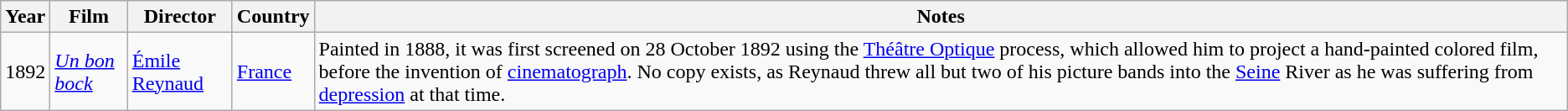<table class="wikitable">
<tr>
<th>Year</th>
<th>Film</th>
<th>Director</th>
<th>Country</th>
<th>Notes</th>
</tr>
<tr>
<td>1892</td>
<td><em><a href='#'>Un bon bock</a></em></td>
<td><a href='#'>Émile Reynaud</a></td>
<td><a href='#'>France</a></td>
<td>Painted in 1888, it was first screened on 28 October 1892 using the <a href='#'>Théâtre Optique</a> process, which allowed him to project a hand-painted colored film, before the invention of <a href='#'>cinematograph</a>. No copy exists, as Reynaud threw all but two of his picture bands into the <a href='#'>Seine</a> River as he was suffering from <a href='#'>depression</a> at that time.</td>
</tr>
</table>
